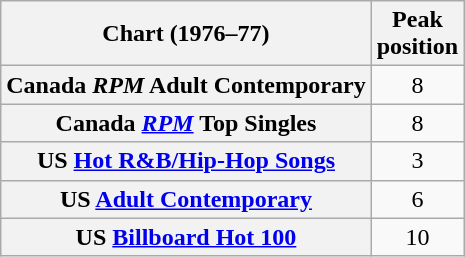<table class="wikitable sortable plainrowheaders" style="text-align:center;">
<tr>
<th>Chart (1976–77)</th>
<th>Peak<br>position</th>
</tr>
<tr>
<th scope="row">Canada <em>RPM</em> Adult Contemporary</th>
<td style="text-align:center;">8</td>
</tr>
<tr>
<th scope="row">Canada <em><a href='#'>RPM</a></em> Top Singles</th>
<td style="text-align:center;">8</td>
</tr>
<tr>
<th scope="row">US <a href='#'>Hot R&B/Hip-Hop Songs</a></th>
<td>3</td>
</tr>
<tr>
<th scope="row">US <a href='#'>Adult Contemporary</a></th>
<td>6</td>
</tr>
<tr>
<th scope="row">US <a href='#'>Billboard Hot 100</a></th>
<td>10</td>
</tr>
</table>
